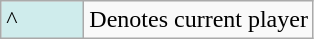<table class="wikitable">
<tr>
<td style="background:#cfecec; width:3em;">^</td>
<td>Denotes current player</td>
</tr>
</table>
